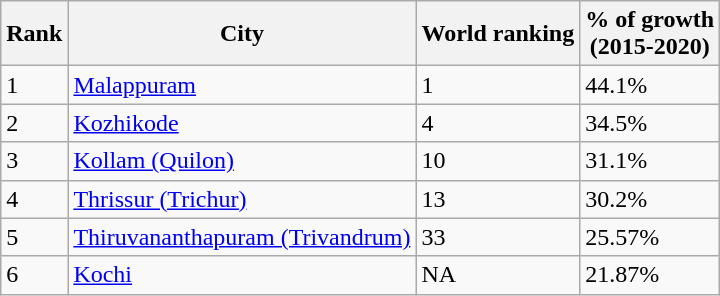<table class="wikitable sortable">
<tr>
<th>Rank</th>
<th>City</th>
<th>World ranking</th>
<th>% of growth<br>(2015-2020)</th>
</tr>
<tr>
<td>1</td>
<td><a href='#'>Malappuram</a></td>
<td>1</td>
<td>44.1%</td>
</tr>
<tr>
<td>2</td>
<td><a href='#'>Kozhikode</a></td>
<td>4</td>
<td>34.5%</td>
</tr>
<tr>
<td>3</td>
<td><a href='#'>Kollam (Quilon)</a></td>
<td>10</td>
<td>31.1%</td>
</tr>
<tr>
<td>4</td>
<td><a href='#'>Thrissur (Trichur)</a></td>
<td>13</td>
<td>30.2%</td>
</tr>
<tr>
<td>5</td>
<td><a href='#'>Thiruvananthapuram (Trivandrum)</a></td>
<td>33</td>
<td>25.57%</td>
</tr>
<tr>
<td>6</td>
<td><a href='#'>Kochi</a></td>
<td>NA</td>
<td>21.87%</td>
</tr>
</table>
